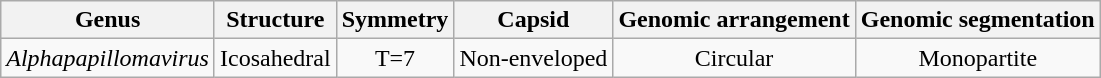<table class="wikitable sortable" style="text-align:center">
<tr>
<th>Genus</th>
<th>Structure</th>
<th>Symmetry</th>
<th>Capsid</th>
<th>Genomic arrangement</th>
<th>Genomic segmentation</th>
</tr>
<tr>
<td><em>Alphapapillomavirus</em></td>
<td>Icosahedral</td>
<td>T=7</td>
<td>Non-enveloped</td>
<td>Circular</td>
<td>Monopartite</td>
</tr>
</table>
